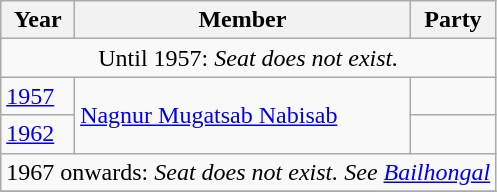<table class="wikitable sortable">
<tr>
<th>Year</th>
<th>Member</th>
<th colspan="2">Party</th>
</tr>
<tr>
<td colspan=4 align=center>Until 1957: <em>Seat does not exist.</em></td>
</tr>
<tr>
<td><a href='#'>1957</a></td>
<td rowspan=2><a href='#'>Nagnur Mugatsab Nabisab</a></td>
<td></td>
</tr>
<tr>
<td><a href='#'>1962</a></td>
</tr>
<tr>
<td colspan=4 align=center>1967 onwards: <em>Seat does not exist. See <a href='#'>Bailhongal</a></em></td>
</tr>
<tr>
</tr>
</table>
